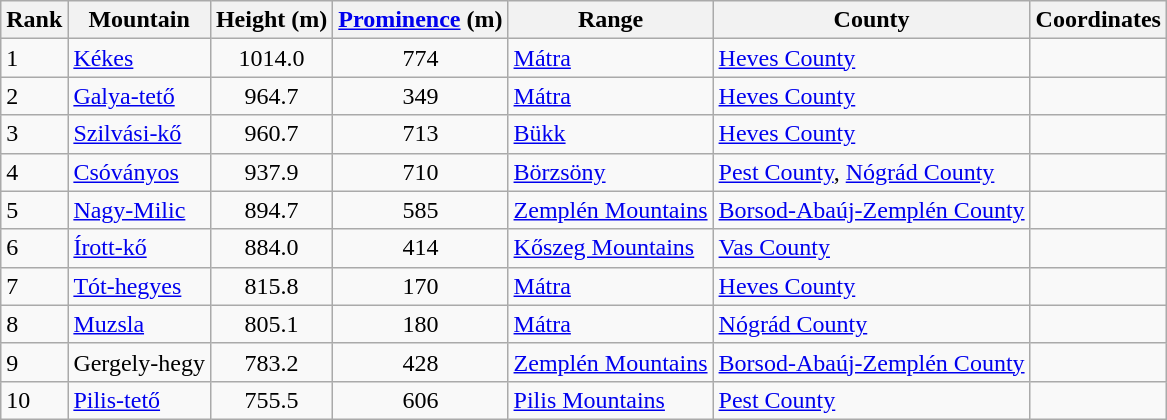<table class="wikitable sortable">
<tr>
<th>Rank</th>
<th>Mountain</th>
<th>Height (m)</th>
<th><a href='#'>Prominence</a> (m)</th>
<th>Range</th>
<th>County</th>
<th>Coordinates</th>
</tr>
<tr>
<td>1</td>
<td><a href='#'>Kékes</a></td>
<td align=center>1014.0</td>
<td align=center>774</td>
<td><a href='#'>Mátra</a></td>
<td><a href='#'>Heves County</a></td>
<td></td>
</tr>
<tr>
<td>2</td>
<td><a href='#'>Galya-tető</a></td>
<td align=center>964.7</td>
<td align=center>349</td>
<td><a href='#'>Mátra</a></td>
<td><a href='#'>Heves County</a></td>
<td></td>
</tr>
<tr>
<td>3</td>
<td><a href='#'>Szilvási-kő</a></td>
<td align=center>960.7</td>
<td align=center>713</td>
<td><a href='#'>Bükk</a></td>
<td><a href='#'>Heves County</a></td>
<td></td>
</tr>
<tr>
<td>4</td>
<td><a href='#'>Csóványos</a></td>
<td align=center>937.9</td>
<td align=center>710</td>
<td><a href='#'>Börzsöny</a></td>
<td><a href='#'>Pest County</a>, <a href='#'>Nógrád County</a></td>
<td></td>
</tr>
<tr>
<td>5</td>
<td><a href='#'>Nagy-Milic</a></td>
<td align=center>894.7</td>
<td align=center>585</td>
<td><a href='#'>Zemplén Mountains</a></td>
<td><a href='#'>Borsod-Abaúj-Zemplén County</a></td>
<td></td>
</tr>
<tr>
<td>6</td>
<td><a href='#'>Írott-kő</a></td>
<td align=center>884.0</td>
<td align=center>414</td>
<td><a href='#'>Kőszeg Mountains</a></td>
<td><a href='#'>Vas County</a></td>
<td></td>
</tr>
<tr>
<td>7</td>
<td><a href='#'>Tót-hegyes</a></td>
<td align=center>815.8</td>
<td align=center>170</td>
<td><a href='#'>Mátra</a></td>
<td><a href='#'>Heves County</a></td>
<td></td>
</tr>
<tr>
<td>8</td>
<td><a href='#'>Muzsla</a></td>
<td align=center>805.1</td>
<td align=center>180</td>
<td><a href='#'>Mátra</a></td>
<td><a href='#'>Nógrád County</a></td>
<td></td>
</tr>
<tr>
<td>9</td>
<td>Gergely-hegy</td>
<td align=center>783.2</td>
<td align=center>428</td>
<td><a href='#'>Zemplén Mountains</a></td>
<td><a href='#'>Borsod-Abaúj-Zemplén County</a></td>
<td></td>
</tr>
<tr>
<td>10</td>
<td><a href='#'>Pilis-tető</a></td>
<td align=center>755.5</td>
<td align=center>606</td>
<td><a href='#'>Pilis Mountains</a></td>
<td><a href='#'>Pest County</a></td>
<td></td>
</tr>
</table>
